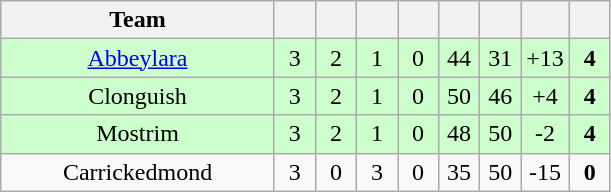<table class="wikitable" style="text-align:center">
<tr>
<th style="width:175px;">Team</th>
<th width="20"></th>
<th width="20"></th>
<th width="20"></th>
<th width="20"></th>
<th width="20"></th>
<th width="20"></th>
<th width="20"></th>
<th width="20"></th>
</tr>
<tr style="background:#cfc;">
<td><a href='#'>Abbeylara</a></td>
<td>3</td>
<td>2</td>
<td>1</td>
<td>0</td>
<td>44</td>
<td>31</td>
<td>+13</td>
<td><strong>4</strong></td>
</tr>
<tr style="background:#cfc;">
<td>Clonguish</td>
<td>3</td>
<td>2</td>
<td>1</td>
<td>0</td>
<td>50</td>
<td>46</td>
<td>+4</td>
<td><strong>4</strong></td>
</tr>
<tr style="background:#cfc;">
<td>Mostrim</td>
<td>3</td>
<td>2</td>
<td>1</td>
<td>0</td>
<td>48</td>
<td>50</td>
<td>-2</td>
<td><strong>4</strong></td>
</tr>
<tr>
<td>Carrickedmond</td>
<td>3</td>
<td>0</td>
<td>3</td>
<td>0</td>
<td>35</td>
<td>50</td>
<td>-15</td>
<td><strong>0</strong></td>
</tr>
</table>
